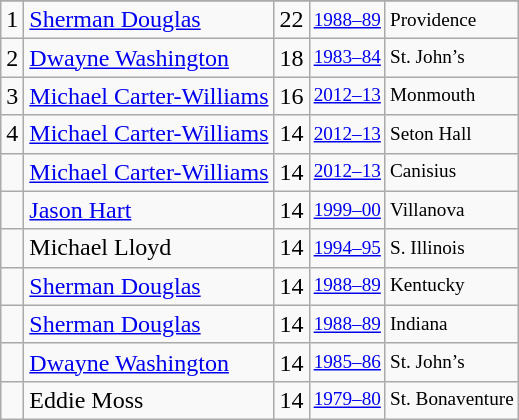<table class="wikitable">
<tr>
</tr>
<tr>
<td>1</td>
<td><a href='#'>Sherman Douglas</a></td>
<td>22</td>
<td style="font-size:80%;"><a href='#'>1988–89</a></td>
<td style="font-size:80%;">Providence</td>
</tr>
<tr>
<td>2</td>
<td><a href='#'>Dwayne Washington</a></td>
<td>18</td>
<td style="font-size:80%;"><a href='#'>1983–84</a></td>
<td style="font-size:80%;">St. John’s</td>
</tr>
<tr>
<td>3</td>
<td><a href='#'>Michael Carter-Williams</a></td>
<td>16</td>
<td style="font-size:80%;"><a href='#'>2012–13</a></td>
<td style="font-size:80%;">Monmouth</td>
</tr>
<tr>
<td>4</td>
<td><a href='#'>Michael Carter-Williams</a></td>
<td>14</td>
<td style="font-size:80%;"><a href='#'>2012–13</a></td>
<td style="font-size:80%;">Seton Hall</td>
</tr>
<tr>
<td></td>
<td><a href='#'>Michael Carter-Williams</a></td>
<td>14</td>
<td style="font-size:80%;"><a href='#'>2012–13</a></td>
<td style="font-size:80%;">Canisius</td>
</tr>
<tr>
<td></td>
<td><a href='#'>Jason Hart</a></td>
<td>14</td>
<td style="font-size:80%;"><a href='#'>1999–00</a></td>
<td style="font-size:80%;">Villanova</td>
</tr>
<tr>
<td></td>
<td>Michael Lloyd</td>
<td>14</td>
<td style="font-size:80%;"><a href='#'>1994–95</a></td>
<td style="font-size:80%;">S. Illinois</td>
</tr>
<tr>
<td></td>
<td><a href='#'>Sherman Douglas</a></td>
<td>14</td>
<td style="font-size:80%;"><a href='#'>1988–89</a></td>
<td style="font-size:80%;">Kentucky</td>
</tr>
<tr>
<td></td>
<td><a href='#'>Sherman Douglas</a></td>
<td>14</td>
<td style="font-size:80%;"><a href='#'>1988–89</a></td>
<td style="font-size:80%;">Indiana</td>
</tr>
<tr>
<td></td>
<td><a href='#'>Dwayne Washington</a></td>
<td>14</td>
<td style="font-size:80%;"><a href='#'>1985–86</a></td>
<td style="font-size:80%;">St. John’s</td>
</tr>
<tr>
<td></td>
<td>Eddie Moss</td>
<td>14</td>
<td style="font-size:80%;"><a href='#'>1979–80</a></td>
<td style="font-size:80%;">St. Bonaventure</td>
</tr>
</table>
